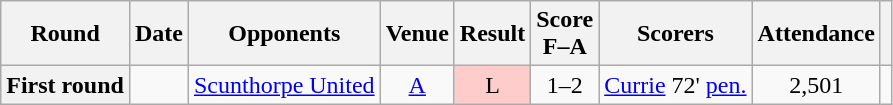<table class="wikitable plainrowheaders" style="text-align:center">
<tr>
<th scope="col">Round</th>
<th scope="col">Date</th>
<th scope="col">Opponents</th>
<th scope="col">Venue</th>
<th scope="col">Result</th>
<th scope="col">Score<br>F–A</th>
<th scope="col">Scorers</th>
<th scope="col">Attendance</th>
<th scope="col"></th>
</tr>
<tr>
<th scope="row">First round</th>
<td></td>
<td><a href='#'>Scunthorpe United</a></td>
<td><a href='#'>A</a></td>
<td bgcolor=#FFCCCC>L</td>
<td>1–2</td>
<td align=left><a href='#'>Currie</a> 72' <a href='#'>pen.</a></td>
<td>2,501</td>
<td></td>
</tr>
</table>
